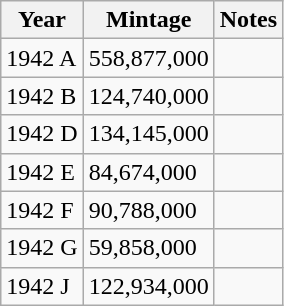<table class="wikitable">
<tr>
<th scope="col">Year</th>
<th scope="col">Mintage</th>
<th scope="col">Notes</th>
</tr>
<tr>
<td>1942 A</td>
<td>558,877,000</td>
<td></td>
</tr>
<tr>
<td>1942 B</td>
<td>124,740,000</td>
<td></td>
</tr>
<tr>
<td>1942 D</td>
<td>134,145,000</td>
<td></td>
</tr>
<tr>
<td>1942 E</td>
<td>84,674,000</td>
<td></td>
</tr>
<tr>
<td>1942 F</td>
<td>90,788,000</td>
<td></td>
</tr>
<tr>
<td>1942 G</td>
<td>59,858,000</td>
<td></td>
</tr>
<tr>
<td>1942 J</td>
<td>122,934,000</td>
<td></td>
</tr>
</table>
